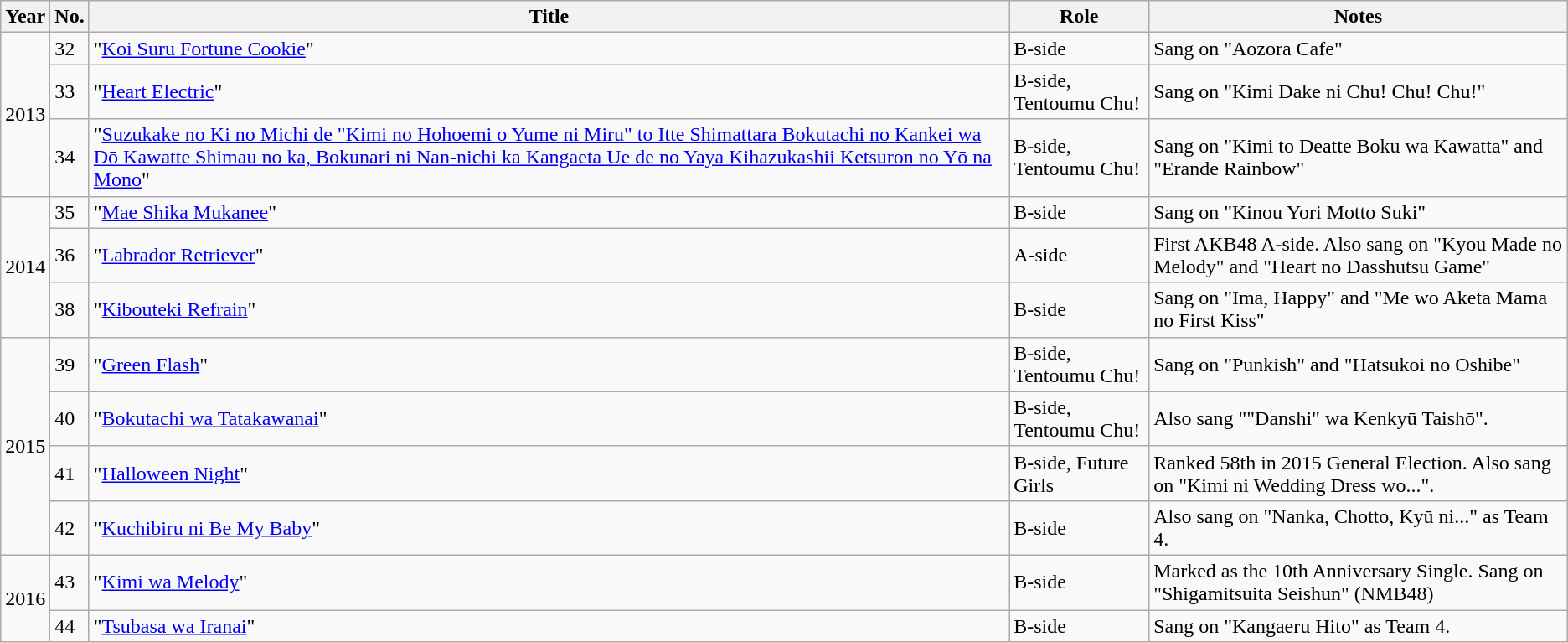<table class="wikitable sortable">
<tr>
<th>Year</th>
<th data-sort-type="number">No. </th>
<th>Title </th>
<th>Role </th>
<th class="unsortable">Notes </th>
</tr>
<tr>
<td rowspan="3">2013</td>
<td>32</td>
<td>"<a href='#'>Koi Suru Fortune Cookie</a>"</td>
<td>B-side</td>
<td>Sang on "Aozora Cafe"</td>
</tr>
<tr>
<td>33</td>
<td>"<a href='#'>Heart Electric</a>"</td>
<td>B-side, Tentoumu Chu!</td>
<td>Sang on "Kimi Dake ni Chu! Chu! Chu!"</td>
</tr>
<tr>
<td>34</td>
<td>"<a href='#'>Suzukake no Ki no Michi de "Kimi no Hohoemi o Yume ni Miru" to Itte Shimattara Bokutachi no Kankei wa Dō Kawatte Shimau no ka, Bokunari ni Nan-nichi ka Kangaeta Ue de no Yaya Kihazukashii Ketsuron no Yō na Mono</a>"</td>
<td>B-side, Tentoumu Chu!</td>
<td>Sang on "Kimi to Deatte Boku wa Kawatta" and "Erande Rainbow"</td>
</tr>
<tr>
<td rowspan="3">2014</td>
<td>35</td>
<td>"<a href='#'>Mae Shika Mukanee</a>"</td>
<td>B-side</td>
<td>Sang on "Kinou Yori Motto Suki"</td>
</tr>
<tr>
<td>36</td>
<td>"<a href='#'>Labrador Retriever</a>"</td>
<td>A-side</td>
<td>First AKB48 A-side. Also sang on "Kyou Made no Melody" and "Heart no Dasshutsu Game"</td>
</tr>
<tr>
<td>38</td>
<td>"<a href='#'>Kibouteki Refrain</a>"</td>
<td>B-side</td>
<td>Sang on "Ima, Happy" and "Me wo Aketa Mama no First Kiss"</td>
</tr>
<tr>
<td rowspan="4">2015</td>
<td>39</td>
<td>"<a href='#'>Green Flash</a>"</td>
<td>B-side, Tentoumu Chu!</td>
<td>Sang on "Punkish" and "Hatsukoi no Oshibe"</td>
</tr>
<tr>
<td>40</td>
<td>"<a href='#'>Bokutachi wa Tatakawanai</a>"</td>
<td>B-side, Tentoumu Chu!</td>
<td>Also sang ""Danshi" wa Kenkyū Taishō".</td>
</tr>
<tr>
<td>41</td>
<td>"<a href='#'>Halloween Night</a>"</td>
<td>B-side, Future Girls</td>
<td>Ranked 58th in 2015 General Election. Also sang on "Kimi ni Wedding Dress wo...".</td>
</tr>
<tr>
<td>42</td>
<td>"<a href='#'>Kuchibiru ni Be My Baby</a>"</td>
<td>B-side</td>
<td>Also sang on "Nanka, Chotto, Kyū ni..." as Team 4.</td>
</tr>
<tr>
<td rowspan="4">2016</td>
<td>43</td>
<td>"<a href='#'>Kimi wa Melody</a>"</td>
<td>B-side</td>
<td>Marked as the 10th Anniversary Single. Sang on "Shigamitsuita Seishun" (NMB48)</td>
</tr>
<tr>
<td>44</td>
<td>"<a href='#'>Tsubasa wa Iranai</a>"</td>
<td>B-side</td>
<td>Sang on "Kangaeru Hito" as Team 4.</td>
</tr>
</table>
